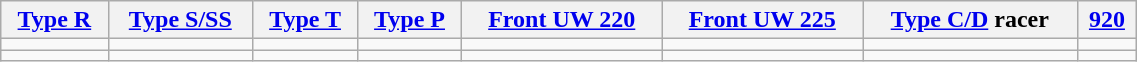<table class="wikitable" width=60%>
<tr>
<th><a href='#'>Type R</a></th>
<th><a href='#'>Type S/SS</a></th>
<th><a href='#'>Type T</a></th>
<th><a href='#'>Type P</a></th>
<th><a href='#'>Front UW 220</a></th>
<th><a href='#'>Front UW 225</a></th>
<th><a href='#'>Type C/D</a> racer</th>
<th><a href='#'>920</a></th>
</tr>
<tr>
<td></td>
<td></td>
<td></td>
<td></td>
<td></td>
<td></td>
<td></td>
<td></td>
</tr>
<tr>
<td></td>
<td></td>
<td></td>
<td></td>
<td></td>
<td></td>
<td></td>
<td></td>
</tr>
</table>
